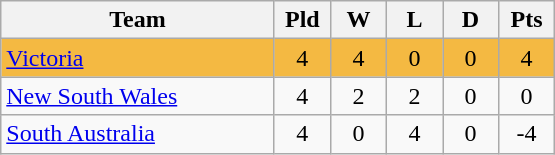<table class="wikitable" style="text-align:center;">
<tr>
<th width=175>Team</th>
<th style="width:30px;" abbr="Played">Pld</th>
<th style="width:30px;" abbr="Won">W</th>
<th style="width:30px;" abbr="Lost">L</th>
<th style="width:30px;" abbr="Drawn">D</th>
<th style="width:30px;" abbr="Points">Pts</th>
</tr>
<tr style="background:#f4b942;">
<td style="text-align:left;"><a href='#'>Victoria</a></td>
<td>4</td>
<td>4</td>
<td>0</td>
<td>0</td>
<td>4</td>
</tr>
<tr>
<td style="text-align:left;"><a href='#'>New South Wales</a></td>
<td>4</td>
<td>2</td>
<td>2</td>
<td>0</td>
<td>0</td>
</tr>
<tr>
<td style="text-align:left;"><a href='#'>South Australia</a></td>
<td>4</td>
<td>0</td>
<td>4</td>
<td>0</td>
<td>-4</td>
</tr>
</table>
